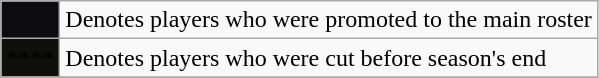<table class="wikitable">
<tr>
<td bgcolor=ccf></td>
<td>Denotes players who were promoted to the main roster</td>
</tr>
<tr>
<td bgcolor=ffe>****</td>
<td>Denotes players who were cut before season's end</td>
</tr>
<tr>
</tr>
</table>
